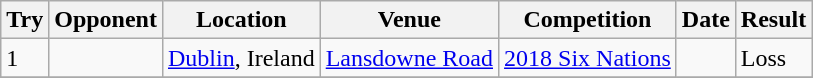<table class="wikitable sortable">
<tr>
<th>Try</th>
<th>Opponent</th>
<th>Location</th>
<th>Venue</th>
<th>Competition</th>
<th>Date</th>
<th>Result</th>
</tr>
<tr>
<td>1</td>
<td></td>
<td><a href='#'>Dublin</a>, Ireland</td>
<td><a href='#'>Lansdowne Road</a></td>
<td><a href='#'>2018 Six Nations</a></td>
<td></td>
<td>Loss</td>
</tr>
<tr>
</tr>
</table>
